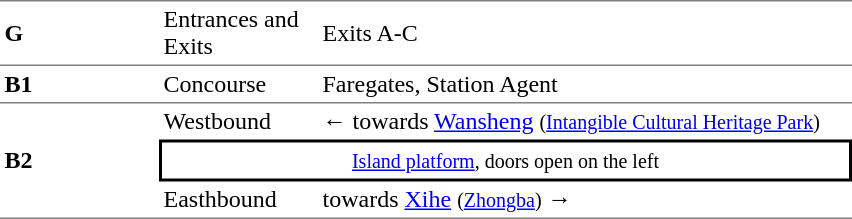<table cellspacing=0 cellpadding=3>
<tr>
<td style="border-top:solid 1px gray;border-bottom:solid 1px gray;" width=100><strong>G</strong></td>
<td style="border-top:solid 1px gray;border-bottom:solid 1px gray;" width=100>Entrances and Exits</td>
<td style="border-top:solid 1px gray;border-bottom:solid 1px gray;" width=350>Exits A-C</td>
</tr>
<tr>
<td style="border-bottom:solid 1px gray;"><strong>B1</strong></td>
<td style="border-bottom:solid 1px gray;">Concourse</td>
<td style="border-bottom:solid 1px gray;">Faregates, Station Agent</td>
</tr>
<tr>
<td style="border-bottom:solid 1px gray;" rowspan=3><strong>B2</strong></td>
<td>Westbound</td>
<td>←  towards <a href='#'>Wansheng</a> <small>(<a href='#'>Intangible Cultural Heritage Park</a>)</small></td>
</tr>
<tr>
<td style="border-right:solid 2px black;border-left:solid 2px black;border-top:solid 2px black;border-bottom:solid 2px black;text-align:center;" colspan=2><small><a href='#'>Island platform</a>, doors open on the left</small></td>
</tr>
<tr>
<td style="border-bottom:solid 1px gray;">Easthbound</td>
<td style="border-bottom:solid 1px gray;">  towards <a href='#'>Xihe</a> <small>(<a href='#'>Zhongba</a>)</small> →</td>
</tr>
</table>
